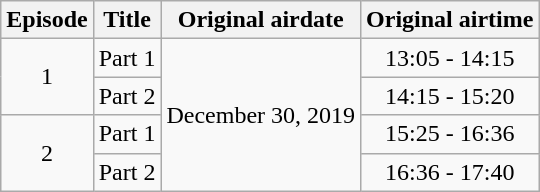<table class="wikitable" style="text-align: center;">
<tr>
<th>Episode</th>
<th>Title</th>
<th>Original airdate</th>
<th>Original airtime</th>
</tr>
<tr>
<td rowspan="2">1</td>
<td>Part 1</td>
<td rowspan="4">December 30, 2019</td>
<td>13:05 - 14:15</td>
</tr>
<tr>
<td>Part 2</td>
<td>14:15 - 15:20</td>
</tr>
<tr>
<td rowspan="2">2</td>
<td>Part 1</td>
<td>15:25 - 16:36</td>
</tr>
<tr>
<td>Part 2</td>
<td>16:36 - 17:40</td>
</tr>
</table>
